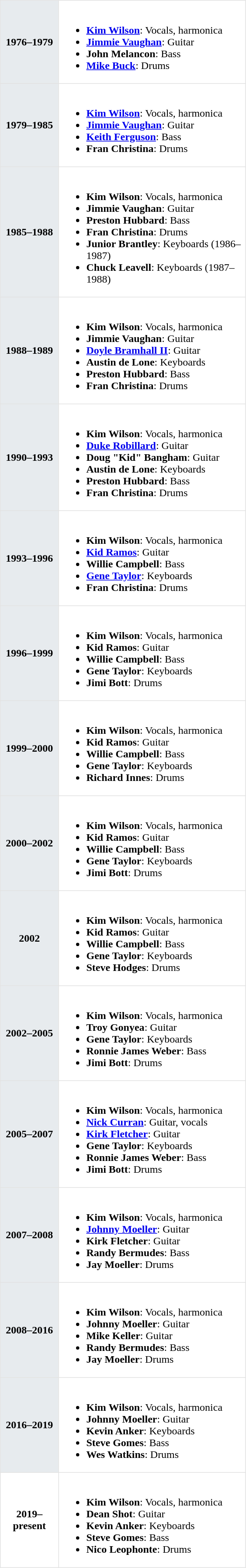<table class="toccolours" border=1 cellpadding=2 cellspacing=0 style="float: lleft; width: 375px; margin: 0 0 1em 1em; border-collapse: collapse; border: 1px solid #E2E2E2;">
<tr>
<th style="background:#e7ebee;">1976–1979</th>
<td><br><ul><li><strong><a href='#'>Kim Wilson</a></strong>: Vocals, harmonica</li><li><strong><a href='#'>Jimmie Vaughan</a></strong>: Guitar</li><li><strong>John Melancon</strong>: Bass</li><li><strong><a href='#'>Mike Buck</a></strong>: Drums</li></ul></td>
</tr>
<tr>
<th style="background:#e7ebee;">1979–1985</th>
<td><br><ul><li><strong><a href='#'>Kim Wilson</a></strong>: Vocals, harmonica</li><li><strong><a href='#'>Jimmie Vaughan</a></strong>: Guitar</li><li><strong><a href='#'>Keith Ferguson</a></strong>: Bass</li><li><strong>Fran Christina</strong>: Drums</li></ul></td>
</tr>
<tr>
<th style="background:#e7ebee;">1985–1988</th>
<td><br><ul><li><strong>Kim Wilson</strong>: Vocals, harmonica</li><li><strong>Jimmie Vaughan</strong>: Guitar</li><li><strong>Preston Hubbard</strong>: Bass</li><li><strong>Fran Christina</strong>: Drums</li><li><strong>Junior Brantley</strong>: Keyboards (1986–1987)</li><li><strong>Chuck Leavell</strong>: Keyboards (1987–1988)</li></ul></td>
</tr>
<tr>
<th style="background:#e7ebee;">1988–1989</th>
<td><br><ul><li><strong>Kim Wilson</strong>: Vocals, harmonica</li><li><strong>Jimmie Vaughan</strong>: Guitar</li><li><strong><a href='#'>Doyle Bramhall II</a></strong>: Guitar</li><li><strong>Austin de Lone</strong>: Keyboards</li><li><strong>Preston Hubbard</strong>: Bass</li><li><strong>Fran Christina</strong>: Drums</li></ul></td>
</tr>
<tr>
<th style="background:#e7ebee;">1990–1993</th>
<td><br><ul><li><strong>Kim Wilson</strong>: Vocals, harmonica</li><li><strong><a href='#'>Duke Robillard</a></strong>: Guitar</li><li><strong>Doug "Kid" Bangham</strong>: Guitar</li><li><strong>Austin de Lone</strong>: Keyboards</li><li><strong>Preston Hubbard</strong>: Bass</li><li><strong>Fran Christina</strong>: Drums</li></ul></td>
</tr>
<tr>
<th style="background:#e7ebee;">1993–1996</th>
<td><br><ul><li><strong>Kim Wilson</strong>: Vocals, harmonica</li><li><strong><a href='#'>Kid Ramos</a></strong>: Guitar</li><li><strong>Willie Campbell</strong>: Bass</li><li><strong><a href='#'>Gene Taylor</a></strong>: Keyboards</li><li><strong>Fran Christina</strong>: Drums</li></ul></td>
</tr>
<tr>
<th style="background:#e7ebee;">1996–1999</th>
<td><br><ul><li><strong>Kim Wilson</strong>: Vocals, harmonica</li><li><strong>Kid Ramos</strong>: Guitar</li><li><strong>Willie Campbell</strong>: Bass</li><li><strong>Gene Taylor</strong>: Keyboards</li><li><strong>Jimi Bott</strong>:  Drums</li></ul></td>
</tr>
<tr>
<th style="background:#e7ebee;">1999–2000</th>
<td><br><ul><li><strong>Kim Wilson</strong>: Vocals, harmonica</li><li><strong>Kid Ramos</strong>: Guitar</li><li><strong>Willie Campbell</strong>: Bass</li><li><strong>Gene Taylor</strong>: Keyboards</li><li><strong>Richard Innes</strong>:  Drums</li></ul></td>
</tr>
<tr>
<th style="background:#e7ebee;">2000–2002</th>
<td><br><ul><li><strong>Kim Wilson</strong>: Vocals, harmonica</li><li><strong>Kid Ramos</strong>: Guitar</li><li><strong>Willie Campbell</strong>: Bass</li><li><strong>Gene Taylor</strong>: Keyboards</li><li><strong>Jimi Bott</strong>:  Drums</li></ul></td>
</tr>
<tr>
<th style="background:#e7ebee;">2002</th>
<td><br><ul><li><strong>Kim Wilson</strong>: Vocals, harmonica</li><li><strong>Kid Ramos</strong>: Guitar</li><li><strong>Willie Campbell</strong>: Bass</li><li><strong>Gene Taylor</strong>: Keyboards</li><li><strong>Steve Hodges</strong>: Drums</li></ul></td>
</tr>
<tr>
<th style="background:#e7ebee;">2002–2005</th>
<td><br><ul><li><strong>Kim Wilson</strong>: Vocals, harmonica</li><li><strong>Troy Gonyea</strong>: Guitar</li><li><strong>Gene Taylor</strong>: Keyboards</li><li><strong>Ronnie James Weber</strong>: Bass</li><li><strong>Jimi Bott</strong>: Drums</li></ul></td>
</tr>
<tr>
<th style="background:#e7ebee;">2005–2007</th>
<td><br><ul><li><strong>Kim Wilson</strong>: Vocals, harmonica</li><li><strong><a href='#'>Nick Curran</a></strong>: Guitar, vocals</li><li><strong><a href='#'>Kirk Fletcher</a></strong>: Guitar</li><li><strong>Gene Taylor</strong>: Keyboards</li><li><strong>Ronnie James Weber</strong>: Bass</li><li><strong>Jimi Bott</strong>: Drums</li></ul></td>
</tr>
<tr>
<th style="background:#e7ebee;">2007–2008</th>
<td><br><ul><li><strong>Kim Wilson</strong>: Vocals, harmonica</li><li><strong><a href='#'>Johnny Moeller</a></strong>: Guitar</li><li><strong>Kirk Fletcher</strong>: Guitar</li><li><strong>Randy Bermudes</strong>: Bass</li><li><strong>Jay Moeller</strong>: Drums</li></ul></td>
</tr>
<tr>
<th style="background:#e7ebee;">2008–2016</th>
<td><br><ul><li><strong>Kim Wilson</strong>: Vocals, harmonica</li><li><strong>Johnny Moeller</strong>: Guitar</li><li><strong>Mike Keller</strong>: Guitar</li><li><strong>Randy Bermudes</strong>: Bass</li><li><strong>Jay Moeller</strong>: Drums</li></ul></td>
</tr>
<tr>
<th style="background:#e7ebee;">2016–2019</th>
<td><br><ul><li><strong>Kim Wilson</strong>: Vocals, harmonica</li><li><strong>Johnny Moeller</strong>: Guitar</li><li><strong>Kevin Anker</strong>: Keyboards</li><li><strong>Steve Gomes</strong>: Bass</li><li><strong>Wes Watkins</strong>: Drums</li></ul></td>
</tr>
<tr>
<th>2019–present</th>
<td><br><ul><li><strong>Kim Wilson</strong>: Vocals, harmonica</li><li><strong>Dean Shot</strong>: Guitar</li><li><strong>Kevin Anker</strong>: Keyboards</li><li><strong>Steve Gomes</strong>: Bass</li><li><strong>Nico Leophonte</strong>: Drums</li></ul></td>
</tr>
</table>
